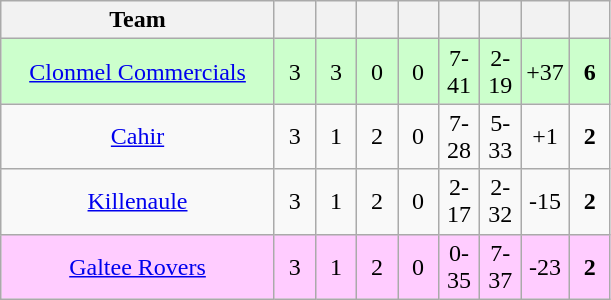<table class="wikitable" style="text-align:center">
<tr>
<th style="width:175px;">Team</th>
<th width="20"></th>
<th width="20"></th>
<th width="20"></th>
<th width="20"></th>
<th width="20"></th>
<th width="20"></th>
<th width="20"></th>
<th width="20"></th>
</tr>
<tr style="background:#cfc;">
<td> <a href='#'>Clonmel Commercials</a></td>
<td>3</td>
<td>3</td>
<td>0</td>
<td>0</td>
<td>7-41</td>
<td>2-19</td>
<td>+37</td>
<td><strong>6</strong></td>
</tr>
<tr>
<td> <a href='#'>Cahir</a></td>
<td>3</td>
<td>1</td>
<td>2</td>
<td>0</td>
<td>7-28</td>
<td>5-33</td>
<td>+1</td>
<td><strong>2</strong></td>
</tr>
<tr>
<td> <a href='#'>Killenaule</a></td>
<td>3</td>
<td>1</td>
<td>2</td>
<td>0</td>
<td>2-17</td>
<td>2-32</td>
<td>-15</td>
<td><strong>2</strong></td>
</tr>
<tr style="background:#fcf;">
<td> <a href='#'>Galtee Rovers</a></td>
<td>3</td>
<td>1</td>
<td>2</td>
<td>0</td>
<td>0-35</td>
<td>7-37</td>
<td>-23</td>
<td><strong>2</strong></td>
</tr>
</table>
